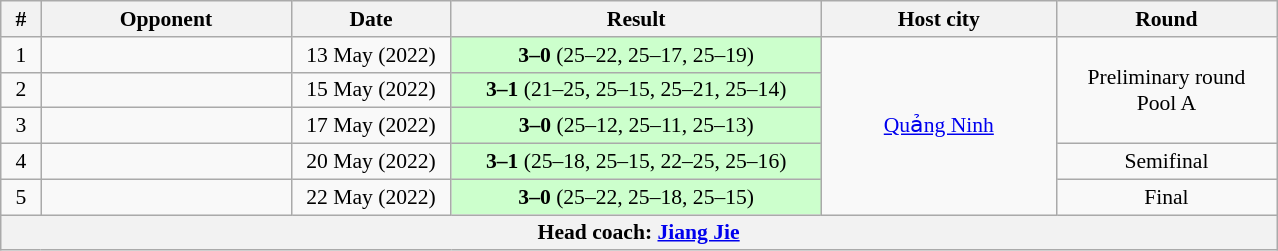<table class="wikitable" style="text-align: center;font-size:90%;">
<tr>
<th width=20>#</th>
<th width=160>Opponent</th>
<th width=100>Date</th>
<th width=240>Result</th>
<th width=150>Host city</th>
<th width=140>Round</th>
</tr>
<tr>
<td>1</td>
<td align=left></td>
<td>13 May (2022)</td>
<td bgcolor=ccffcc><strong>3–0</strong> (25–22, 25–17, 25–19)</td>
<td rowspan=5> <a href='#'>Quảng Ninh</a></td>
<td rowspan=3>Preliminary round<br>Pool A</td>
</tr>
<tr>
<td>2</td>
<td align=left></td>
<td>15 May (2022)</td>
<td bgcolor=ccffcc><strong>3–1</strong> (21–25, 25–15, 25–21, 25–14)</td>
</tr>
<tr>
<td>3</td>
<td align=left></td>
<td>17 May (2022)</td>
<td bgcolor=ccffcc><strong>3–0</strong> (25–12, 25–11, 25–13)</td>
</tr>
<tr>
<td>4</td>
<td align=left></td>
<td>20 May (2022)</td>
<td bgcolor=ccffcc><strong>3–1</strong> (25–18, 25–15, 22–25, 25–16)</td>
<td>Semifinal</td>
</tr>
<tr>
<td>5</td>
<td align=left></td>
<td>22 May (2022)</td>
<td bgcolor=ccffcc><strong>3–0</strong> (25–22, 25–18, 25–15)</td>
<td>Final</td>
</tr>
<tr>
<th colspan=6>Head coach:  <a href='#'>Jiang Jie</a></th>
</tr>
</table>
